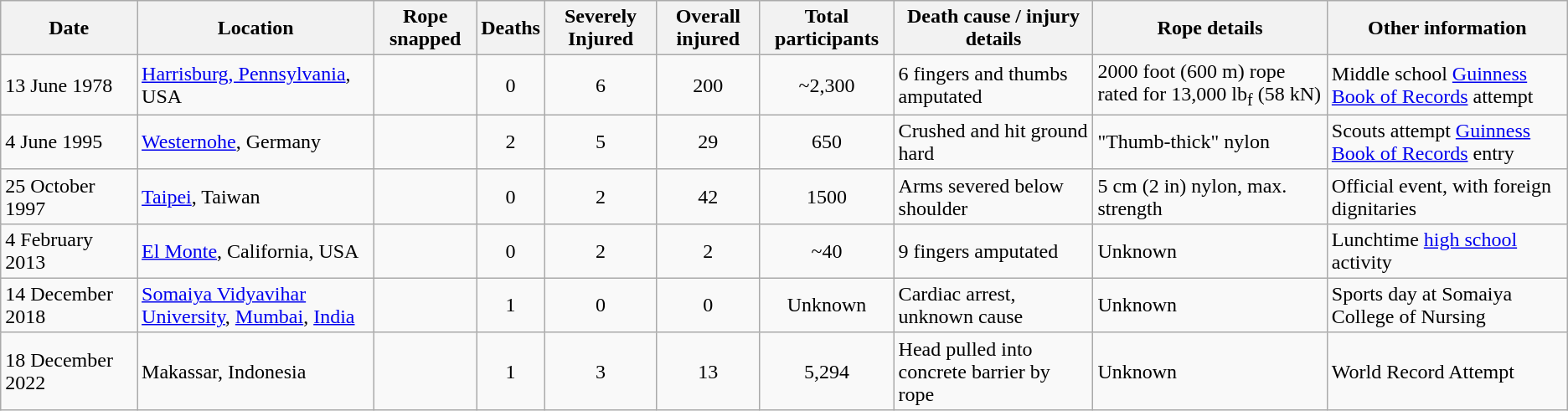<table class="wikitable sortable">
<tr>
<th>Date</th>
<th>Location</th>
<th>Rope snapped</th>
<th>Deaths</th>
<th>Severely Injured</th>
<th>Overall injured</th>
<th>Total participants</th>
<th>Death cause / injury details</th>
<th>Rope details</th>
<th>Other information</th>
</tr>
<tr>
<td>13 June 1978</td>
<td><a href='#'>Harrisburg, Pennsylvania</a>, USA</td>
<td style="text-align:center"></td>
<td style="text-align:center">0</td>
<td style="text-align:center">6</td>
<td style="text-align:center">200</td>
<td style="text-align:center">~2,300</td>
<td>6 fingers and thumbs amputated</td>
<td>2000 foot (600 m) rope rated for 13,000 lb<sub>f</sub> (58 kN)</td>
<td>Middle school <a href='#'>Guinness Book of Records</a> attempt</td>
</tr>
<tr>
<td>4 June 1995</td>
<td><a href='#'>Westernohe</a>, Germany</td>
<td style="text-align:center"></td>
<td style="text-align:center">2</td>
<td style="text-align:center">5</td>
<td style="text-align:center">29</td>
<td style="text-align:center">650</td>
<td>Crushed and hit ground hard</td>
<td>"Thumb-thick" nylon</td>
<td>Scouts attempt <a href='#'>Guinness Book of Records</a> entry</td>
</tr>
<tr>
<td>25 October 1997</td>
<td><a href='#'>Taipei</a>, Taiwan</td>
<td style="text-align:center"></td>
<td style="text-align:center">0</td>
<td style="text-align:center">2</td>
<td style="text-align:center">42</td>
<td style="text-align:center">1500</td>
<td>Arms severed below shoulder</td>
<td>5 cm (2 in) nylon, max. strength </td>
<td>Official event, with foreign dignitaries</td>
</tr>
<tr>
<td>4 February 2013</td>
<td><a href='#'>El Monte</a>, California, USA</td>
<td style="text-align:center"></td>
<td style="text-align:center">0</td>
<td style="text-align:center">2</td>
<td style="text-align:center">2</td>
<td style="text-align:center">~40</td>
<td>9 fingers amputated</td>
<td>Unknown</td>
<td>Lunchtime <a href='#'>high school</a> activity</td>
</tr>
<tr>
<td>14 December 2018</td>
<td><a href='#'>Somaiya Vidyavihar University</a>, <a href='#'>Mumbai</a>, <a href='#'>India</a></td>
<td style="text-align:center"></td>
<td style="text-align:center">1</td>
<td style="text-align:center">0</td>
<td style="text-align:center">0</td>
<td style="text-align:center">Unknown</td>
<td>Cardiac arrest, unknown cause</td>
<td>Unknown</td>
<td>Sports day at Somaiya College of Nursing</td>
</tr>
<tr>
<td>18 December 2022</td>
<td>Makassar, Indonesia</td>
<td style="text-align:center"></td>
<td style="text-align:center">1</td>
<td style="text-align:center">3</td>
<td style="text-align:center">13</td>
<td style="text-align:center">5,294</td>
<td>Head pulled into concrete barrier by rope</td>
<td>Unknown</td>
<td>World Record Attempt</td>
</tr>
</table>
